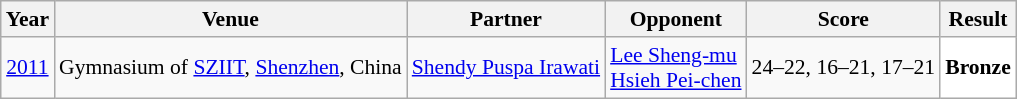<table class="sortable wikitable" style="font-size: 90%">
<tr>
<th>Year</th>
<th>Venue</th>
<th>Partner</th>
<th>Opponent</th>
<th>Score</th>
<th>Result</th>
</tr>
<tr>
<td align="center"><a href='#'>2011</a></td>
<td align="left">Gymnasium of <a href='#'>SZIIT</a>, <a href='#'>Shenzhen</a>, China</td>
<td align="left"> <a href='#'>Shendy Puspa Irawati</a></td>
<td align="left"> <a href='#'>Lee Sheng-mu</a><br> <a href='#'>Hsieh Pei-chen</a></td>
<td align="left">24–22, 16–21, 17–21</td>
<td style="text-align:left; background:white"> <strong>Bronze</strong></td>
</tr>
</table>
